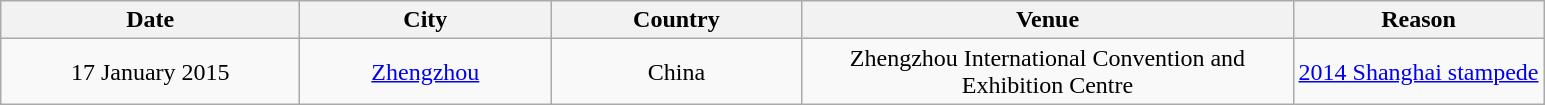<table class="wikitable plainrowheaders" style="text-align:center;">
<tr>
<th scope="col" style="width:12em;">Date</th>
<th scope="col" style="width:10em;">City</th>
<th scope="col" style="width:10em;">Country</th>
<th scope="col" style="width:20em;">Venue</th>
<th>Reason</th>
</tr>
<tr>
<td>17 January 2015</td>
<td><a href='#'>Zhengzhou</a></td>
<td>China</td>
<td>Zhengzhou International Convention and Exhibition Centre</td>
<td><a href='#'>2014 Shanghai stampede</a></td>
</tr>
</table>
